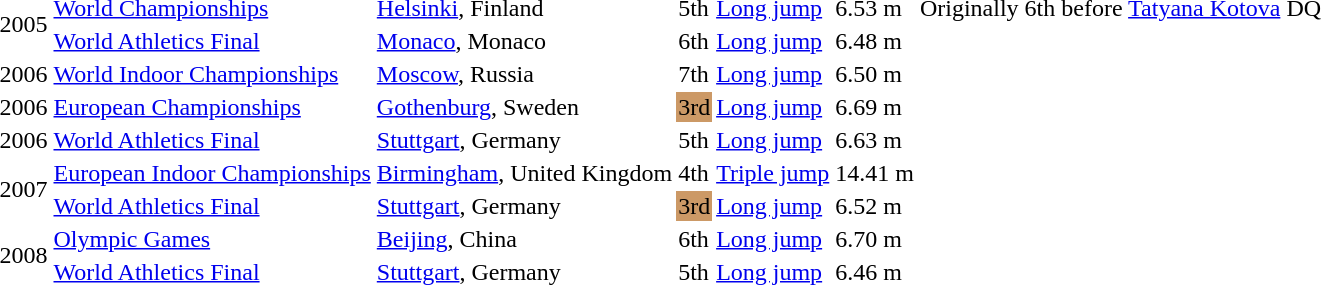<table>
<tr>
<td rowspan=2>2005</td>
<td><a href='#'>World Championships</a></td>
<td><a href='#'>Helsinki</a>, Finland</td>
<td>5th</td>
<td><a href='#'>Long jump</a></td>
<td>6.53 m</td>
<td>Originally 6th before <a href='#'>Tatyana Kotova</a> DQ</td>
</tr>
<tr>
<td><a href='#'>World Athletics Final</a></td>
<td><a href='#'>Monaco</a>, Monaco</td>
<td>6th</td>
<td><a href='#'>Long jump</a></td>
<td>6.48 m</td>
</tr>
<tr>
<td>2006</td>
<td><a href='#'>World Indoor Championships</a></td>
<td><a href='#'>Moscow</a>, Russia</td>
<td>7th</td>
<td><a href='#'>Long jump</a></td>
<td>6.50 m</td>
</tr>
<tr>
<td>2006</td>
<td><a href='#'>European Championships</a></td>
<td><a href='#'>Gothenburg</a>, Sweden</td>
<td bgcolor=CC9966>3rd</td>
<td><a href='#'>Long jump</a></td>
<td>6.69 m</td>
</tr>
<tr>
<td>2006</td>
<td><a href='#'>World Athletics Final</a></td>
<td><a href='#'>Stuttgart</a>, Germany</td>
<td>5th</td>
<td><a href='#'>Long jump</a></td>
<td>6.63 m</td>
</tr>
<tr>
<td rowspan=2>2007</td>
<td><a href='#'>European Indoor Championships</a></td>
<td><a href='#'>Birmingham</a>, United Kingdom</td>
<td>4th</td>
<td><a href='#'>Triple jump</a></td>
<td>14.41 m</td>
<td></td>
</tr>
<tr>
<td><a href='#'>World Athletics Final</a></td>
<td><a href='#'>Stuttgart</a>, Germany</td>
<td bgcolor=cc9966>3rd</td>
<td><a href='#'>Long jump</a></td>
<td>6.52 m</td>
</tr>
<tr>
<td rowspan=2>2008</td>
<td><a href='#'>Olympic Games</a></td>
<td><a href='#'>Beijing</a>, China</td>
<td>6th</td>
<td><a href='#'>Long jump</a></td>
<td>6.70 m</td>
</tr>
<tr>
<td><a href='#'>World Athletics Final</a></td>
<td><a href='#'>Stuttgart</a>, Germany</td>
<td>5th</td>
<td><a href='#'>Long jump</a></td>
<td>6.46 m</td>
</tr>
</table>
